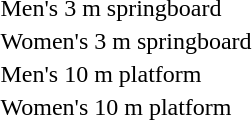<table>
<tr>
<td>Men's 3 m springboard<br></td>
<td></td>
<td></td>
<td></td>
</tr>
<tr>
<td>Women's 3 m springboard<br></td>
<td></td>
<td></td>
<td></td>
</tr>
<tr>
<td>Men's 10 m platform<br></td>
<td></td>
<td></td>
<td></td>
</tr>
<tr>
<td>Women's 10 m platform<br></td>
<td></td>
<td></td>
<td></td>
</tr>
</table>
